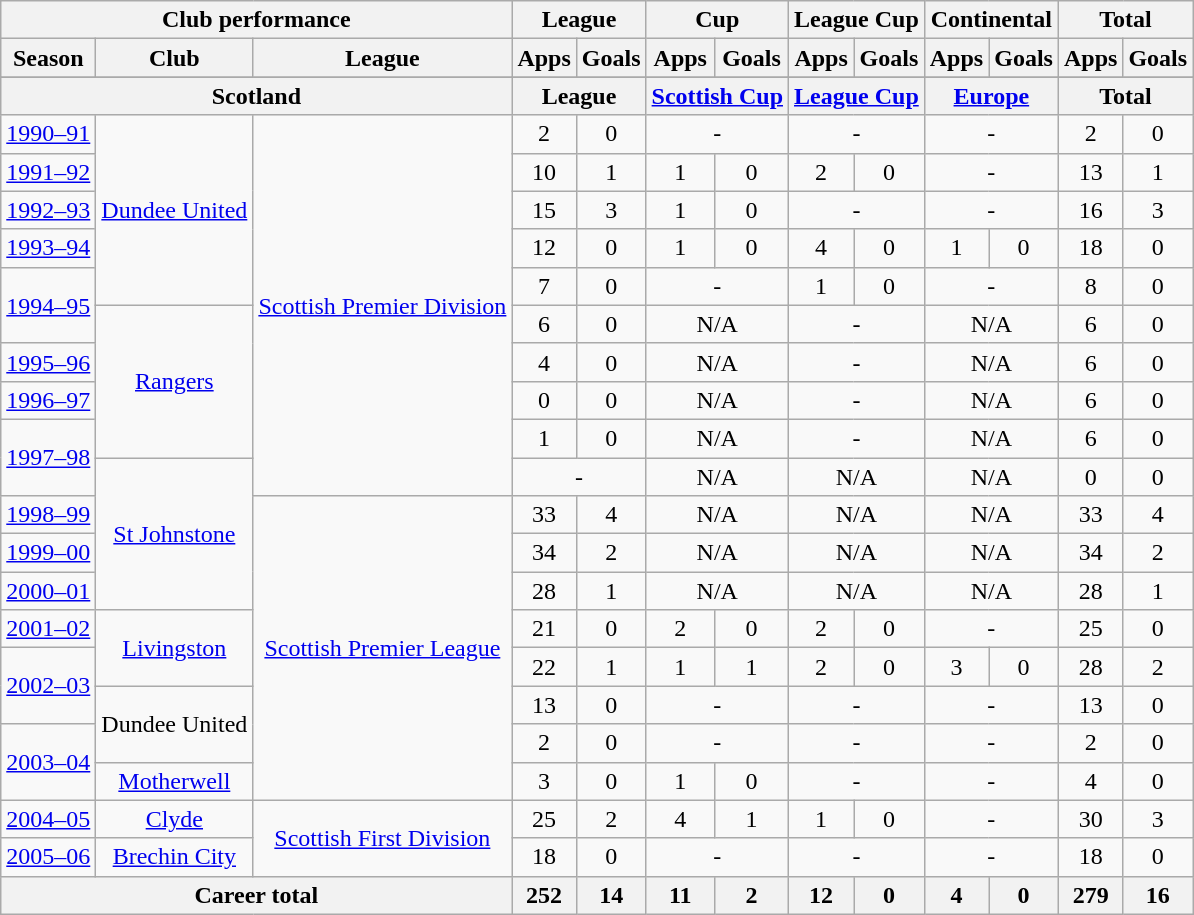<table class="wikitable" style="text-align:center">
<tr>
<th colspan=3>Club performance</th>
<th colspan=2>League</th>
<th colspan=2>Cup</th>
<th colspan=2>League Cup</th>
<th colspan=2>Continental</th>
<th colspan=2>Total</th>
</tr>
<tr>
<th>Season</th>
<th>Club</th>
<th>League</th>
<th>Apps</th>
<th>Goals</th>
<th>Apps</th>
<th>Goals</th>
<th>Apps</th>
<th>Goals</th>
<th>Apps</th>
<th>Goals</th>
<th>Apps</th>
<th>Goals</th>
</tr>
<tr>
</tr>
<tr>
<th colspan=3>Scotland</th>
<th colspan=2>League</th>
<th colspan=2><a href='#'>Scottish Cup</a></th>
<th colspan=2><a href='#'>League Cup</a></th>
<th colspan=2><a href='#'>Europe</a></th>
<th colspan=2>Total</th>
</tr>
<tr>
<td><a href='#'>1990–91</a></td>
<td rowspan="5"><a href='#'>Dundee United</a></td>
<td rowspan="10"><a href='#'>Scottish Premier Division</a></td>
<td>2</td>
<td>0</td>
<td colspan="2">-</td>
<td colspan="2">-</td>
<td colspan="2">-</td>
<td>2</td>
<td>0</td>
</tr>
<tr>
<td><a href='#'>1991–92</a></td>
<td>10</td>
<td>1</td>
<td>1</td>
<td>0</td>
<td>2</td>
<td>0</td>
<td colspan="2">-</td>
<td>13</td>
<td>1</td>
</tr>
<tr>
<td><a href='#'>1992–93</a></td>
<td>15</td>
<td>3</td>
<td>1</td>
<td>0</td>
<td colspan="2">-</td>
<td colspan="2">-</td>
<td>16</td>
<td>3</td>
</tr>
<tr>
<td><a href='#'>1993–94</a></td>
<td>12</td>
<td>0</td>
<td>1</td>
<td>0</td>
<td>4</td>
<td>0</td>
<td>1</td>
<td>0</td>
<td>18</td>
<td>0</td>
</tr>
<tr>
<td rowspan="2"><a href='#'>1994–95</a></td>
<td>7</td>
<td>0</td>
<td colspan="2">-</td>
<td>1</td>
<td>0</td>
<td colspan="2">-</td>
<td>8</td>
<td>0</td>
</tr>
<tr>
<td rowspan="4"><a href='#'>Rangers</a></td>
<td>6</td>
<td>0</td>
<td colspan="2">N/A</td>
<td colspan="2">-</td>
<td colspan="2">N/A</td>
<td>6</td>
<td>0</td>
</tr>
<tr>
<td><a href='#'>1995–96</a></td>
<td>4</td>
<td>0</td>
<td colspan="2">N/A</td>
<td colspan="2">-</td>
<td colspan="2">N/A</td>
<td>6</td>
<td>0</td>
</tr>
<tr>
<td><a href='#'>1996–97</a></td>
<td>0</td>
<td>0</td>
<td colspan="2">N/A</td>
<td colspan="2">-</td>
<td colspan="2">N/A</td>
<td>6</td>
<td>0</td>
</tr>
<tr>
<td rowspan="2"><a href='#'>1997–98</a></td>
<td>1</td>
<td>0</td>
<td colspan="2">N/A</td>
<td colspan="2">-</td>
<td colspan="2">N/A</td>
<td>6</td>
<td>0</td>
</tr>
<tr>
<td rowspan="4"><a href='#'>St Johnstone</a></td>
<td colspan="2">-</td>
<td colspan="2">N/A</td>
<td colspan="2">N/A</td>
<td colspan="2">N/A</td>
<td>0</td>
<td>0</td>
</tr>
<tr>
<td><a href='#'>1998–99</a></td>
<td rowspan="8"><a href='#'>Scottish Premier League</a></td>
<td>33</td>
<td>4</td>
<td colspan="2">N/A</td>
<td colspan="2">N/A</td>
<td colspan="2">N/A</td>
<td>33</td>
<td>4</td>
</tr>
<tr>
<td><a href='#'>1999–00</a></td>
<td>34</td>
<td>2</td>
<td colspan="2">N/A</td>
<td colspan="2">N/A</td>
<td colspan="2">N/A</td>
<td>34</td>
<td>2</td>
</tr>
<tr>
<td><a href='#'>2000–01</a></td>
<td>28</td>
<td>1</td>
<td colspan="2">N/A</td>
<td colspan="2">N/A</td>
<td colspan="2">N/A</td>
<td>28</td>
<td>1</td>
</tr>
<tr>
<td><a href='#'>2001–02</a></td>
<td rowspan="2"><a href='#'>Livingston</a></td>
<td>21</td>
<td>0</td>
<td>2</td>
<td>0</td>
<td>2</td>
<td>0</td>
<td colspan="2">-</td>
<td>25</td>
<td>0</td>
</tr>
<tr>
<td rowspan="2"><a href='#'>2002–03</a></td>
<td>22</td>
<td>1</td>
<td>1</td>
<td>1</td>
<td>2</td>
<td>0</td>
<td>3</td>
<td>0</td>
<td>28</td>
<td>2</td>
</tr>
<tr>
<td rowspan="2">Dundee United</td>
<td>13</td>
<td>0</td>
<td colspan="2">-</td>
<td colspan="2">-</td>
<td colspan="2">-</td>
<td>13</td>
<td>0</td>
</tr>
<tr>
<td rowspan="2"><a href='#'>2003–04</a></td>
<td>2</td>
<td>0</td>
<td colspan="2">-</td>
<td colspan="2">-</td>
<td colspan="2">-</td>
<td>2</td>
<td>0</td>
</tr>
<tr>
<td><a href='#'>Motherwell</a></td>
<td>3</td>
<td>0</td>
<td>1</td>
<td>0</td>
<td colspan="2">-</td>
<td colspan="2">-</td>
<td>4</td>
<td>0</td>
</tr>
<tr>
<td><a href='#'>2004–05</a></td>
<td><a href='#'>Clyde</a></td>
<td rowspan="2"><a href='#'>Scottish First Division</a></td>
<td>25</td>
<td>2</td>
<td>4</td>
<td>1</td>
<td>1</td>
<td>0</td>
<td colspan="2">-</td>
<td>30</td>
<td>3</td>
</tr>
<tr>
<td><a href='#'>2005–06</a></td>
<td><a href='#'>Brechin City</a></td>
<td>18</td>
<td>0</td>
<td colspan="2">-</td>
<td colspan="2">-</td>
<td colspan="2">-</td>
<td>18</td>
<td>0</td>
</tr>
<tr>
<th colspan=3>Career total</th>
<th>252</th>
<th>14</th>
<th>11</th>
<th>2</th>
<th>12</th>
<th>0</th>
<th>4</th>
<th>0</th>
<th>279</th>
<th>16</th>
</tr>
</table>
